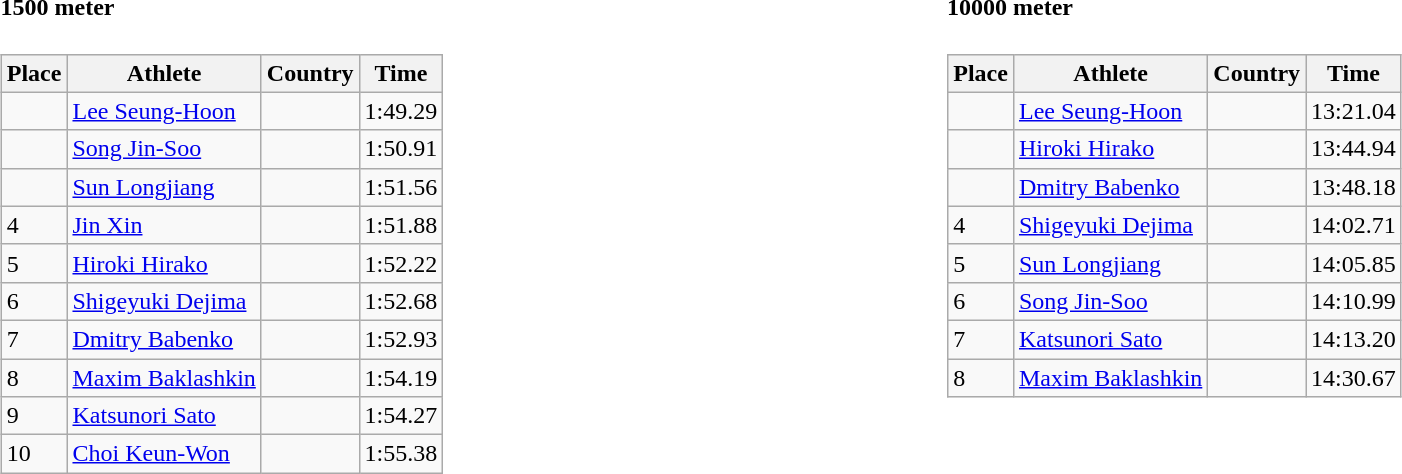<table width=100%>
<tr>
<td width=50% align=left valign=top><br><h4>1500 meter</h4><table class="wikitable">
<tr>
<th>Place</th>
<th>Athlete</th>
<th>Country</th>
<th>Time</th>
</tr>
<tr>
<td></td>
<td><a href='#'>Lee Seung-Hoon</a></td>
<td></td>
<td>1:49.29</td>
</tr>
<tr>
<td></td>
<td><a href='#'>Song Jin-Soo</a></td>
<td></td>
<td>1:50.91</td>
</tr>
<tr>
<td></td>
<td><a href='#'>Sun Longjiang</a></td>
<td></td>
<td>1:51.56</td>
</tr>
<tr>
<td>4</td>
<td><a href='#'>Jin Xin</a></td>
<td></td>
<td>1:51.88</td>
</tr>
<tr>
<td>5</td>
<td><a href='#'>Hiroki Hirako</a></td>
<td></td>
<td>1:52.22</td>
</tr>
<tr>
<td>6</td>
<td><a href='#'>Shigeyuki Dejima</a></td>
<td></td>
<td>1:52.68</td>
</tr>
<tr>
<td>7</td>
<td><a href='#'>Dmitry Babenko</a></td>
<td></td>
<td>1:52.93</td>
</tr>
<tr>
<td>8</td>
<td><a href='#'>Maxim Baklashkin</a></td>
<td></td>
<td>1:54.19</td>
</tr>
<tr>
<td>9</td>
<td><a href='#'>Katsunori Sato</a></td>
<td></td>
<td>1:54.27</td>
</tr>
<tr>
<td>10</td>
<td><a href='#'>Choi Keun-Won</a></td>
<td></td>
<td>1:55.38</td>
</tr>
</table>
</td>
<td width=50% align=left valign=top><br><h4>10000 meter</h4><table class="wikitable">
<tr>
<th>Place</th>
<th>Athlete</th>
<th>Country</th>
<th>Time</th>
</tr>
<tr>
<td></td>
<td><a href='#'>Lee Seung-Hoon</a></td>
<td></td>
<td>13:21.04</td>
</tr>
<tr>
<td></td>
<td><a href='#'>Hiroki Hirako</a></td>
<td></td>
<td>13:44.94</td>
</tr>
<tr>
<td></td>
<td><a href='#'>Dmitry Babenko</a></td>
<td></td>
<td>13:48.18</td>
</tr>
<tr>
<td>4</td>
<td><a href='#'>Shigeyuki Dejima</a></td>
<td></td>
<td>14:02.71</td>
</tr>
<tr>
<td>5</td>
<td><a href='#'>Sun Longjiang</a></td>
<td></td>
<td>14:05.85</td>
</tr>
<tr>
<td>6</td>
<td><a href='#'>Song Jin-Soo</a></td>
<td></td>
<td>14:10.99</td>
</tr>
<tr>
<td>7</td>
<td><a href='#'>Katsunori Sato</a></td>
<td></td>
<td>14:13.20</td>
</tr>
<tr>
<td>8</td>
<td><a href='#'>Maxim Baklashkin</a></td>
<td></td>
<td>14:30.67</td>
</tr>
</table>
</td>
</tr>
</table>
